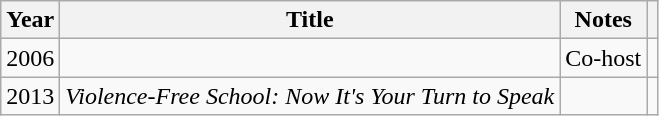<table class="wikitable sortable">
<tr>
<th>Year</th>
<th>Title</th>
<th class="unsortable">Notes</th>
<th></th>
</tr>
<tr>
<td>2006</td>
<td> </td>
<td>Co-host</td>
<td></td>
</tr>
<tr>
<td>2013</td>
<td><em>Violence-Free School: Now It's Your Turn to Speak</em></td>
<td></td>
<td></td>
</tr>
</table>
